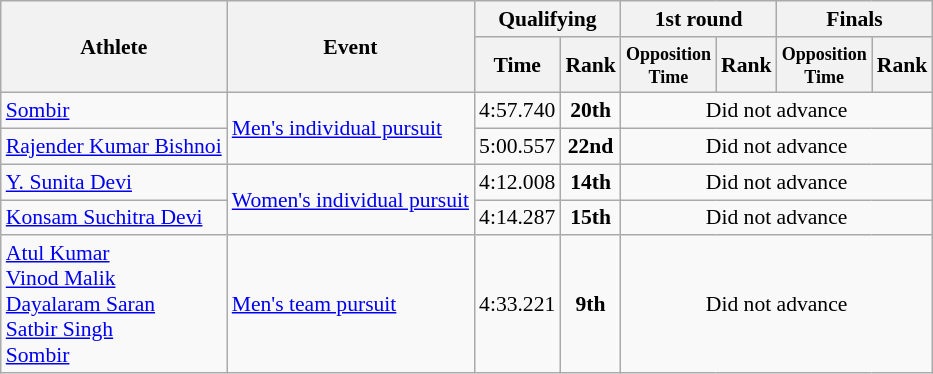<table class=wikitable style="font-size:90%">
<tr>
<th rowspan="2">Athlete</th>
<th rowspan="2">Event</th>
<th colspan="2">Qualifying</th>
<th colspan="2">1st round</th>
<th colspan="2">Finals</th>
</tr>
<tr>
<th>Time</th>
<th>Rank</th>
<th style="line-height:1em"><small>Opposition<br>Time</small></th>
<th>Rank</th>
<th style="line-height:1em"><small>Opposition<br>Time</small></th>
<th>Rank</th>
</tr>
<tr>
<td><a href='#'>Sombir</a></td>
<td rowspan=2><a href='#'>Men's individual pursuit</a></td>
<td align=center>4:57.740</td>
<td align=center><strong>20th</strong></td>
<td align=center colspan="7">Did not advance</td>
</tr>
<tr>
<td><a href='#'>Rajender Kumar Bishnoi</a></td>
<td align=center>5:00.557</td>
<td align=center><strong>22nd</strong></td>
<td align=center colspan="7">Did not advance</td>
</tr>
<tr>
<td><a href='#'>Y. Sunita Devi</a></td>
<td rowspan=2><a href='#'>Women's individual pursuit</a></td>
<td align=center>4:12.008</td>
<td align=center><strong>14th</strong></td>
<td align=center colspan="7">Did not advance</td>
</tr>
<tr>
<td><a href='#'>Konsam Suchitra Devi</a></td>
<td align=center>4:14.287</td>
<td align=center><strong>15th</strong></td>
<td align=center colspan="7">Did not advance</td>
</tr>
<tr>
<td><a href='#'>Atul Kumar</a><br><a href='#'>Vinod Malik</a><br><a href='#'>Dayalaram Saran</a><br><a href='#'>Satbir Singh</a><br><a href='#'>Sombir</a></td>
<td><a href='#'>Men's team pursuit</a></td>
<td align=center>4:33.221</td>
<td align=center><strong>9th</strong></td>
<td align=center colspan="7">Did not advance</td>
</tr>
</table>
